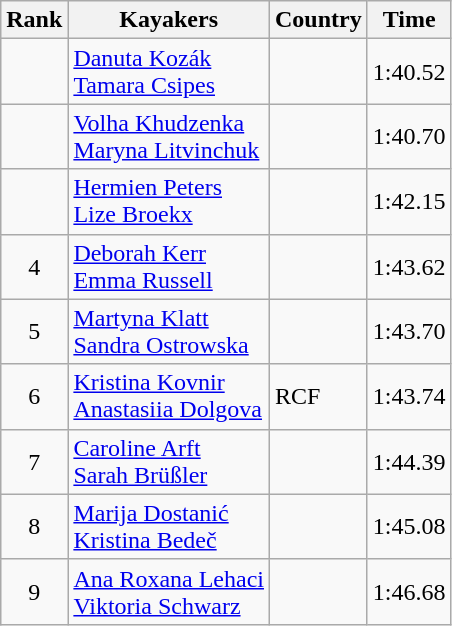<table class="wikitable" style="text-align:center">
<tr>
<th>Rank</th>
<th>Kayakers</th>
<th>Country</th>
<th>Time</th>
</tr>
<tr>
<td></td>
<td align="left"><a href='#'>Danuta Kozák</a><br><a href='#'>Tamara Csipes</a></td>
<td align="left"></td>
<td>1:40.52</td>
</tr>
<tr>
<td></td>
<td align="left"><a href='#'>Volha Khudzenka</a><br><a href='#'>Maryna Litvinchuk</a></td>
<td align="left"></td>
<td>1:40.70</td>
</tr>
<tr>
<td></td>
<td align="left"><a href='#'>Hermien Peters</a><br><a href='#'>Lize Broekx</a></td>
<td align="left"></td>
<td>1:42.15</td>
</tr>
<tr>
<td>4</td>
<td align="left"><a href='#'>Deborah Kerr</a><br><a href='#'>Emma Russell</a></td>
<td align="left"></td>
<td>1:43.62</td>
</tr>
<tr>
<td>5</td>
<td align="left"><a href='#'>Martyna Klatt</a><br><a href='#'>Sandra Ostrowska</a></td>
<td align="left"></td>
<td>1:43.70</td>
</tr>
<tr>
<td>6</td>
<td align="left"><a href='#'>Kristina Kovnir</a><br><a href='#'>Anastasiia Dolgova</a></td>
<td align="left"> RCF</td>
<td>1:43.74</td>
</tr>
<tr>
<td>7</td>
<td align="left"><a href='#'>Caroline Arft</a><br><a href='#'>Sarah Brüßler</a></td>
<td align="left"></td>
<td>1:44.39</td>
</tr>
<tr>
<td>8</td>
<td align="left"><a href='#'>Marija Dostanić</a><br><a href='#'>Kristina Bedeč</a></td>
<td align="left"></td>
<td>1:45.08</td>
</tr>
<tr>
<td>9</td>
<td align="left"><a href='#'>Ana Roxana Lehaci</a><br><a href='#'>Viktoria Schwarz</a></td>
<td align="left"></td>
<td>1:46.68</td>
</tr>
</table>
